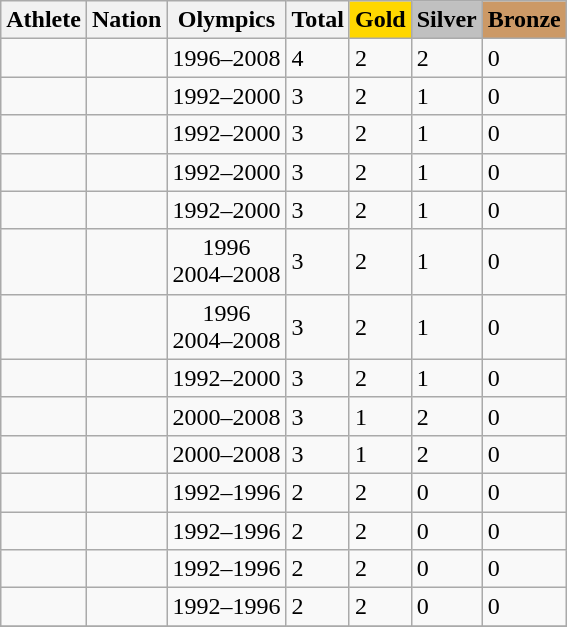<table class="wikitable sortable">
<tr>
<th>Athlete</th>
<th>Nation</th>
<th>Olympics</th>
<th>Total</th>
<th style="background-color:gold">Gold</th>
<th style="background-color:silver">Silver</th>
<th style="background-color:#cc9966">Bronze</th>
</tr>
<tr>
<td></td>
<td></td>
<td align="center">1996–2008</td>
<td>4</td>
<td>2</td>
<td>2</td>
<td>0</td>
</tr>
<tr>
<td></td>
<td></td>
<td align="center">1992–2000</td>
<td>3</td>
<td>2</td>
<td>1</td>
<td>0</td>
</tr>
<tr>
<td></td>
<td></td>
<td align="center">1992–2000</td>
<td>3</td>
<td>2</td>
<td>1</td>
<td>0</td>
</tr>
<tr>
<td></td>
<td></td>
<td align="center">1992–2000</td>
<td>3</td>
<td>2</td>
<td>1</td>
<td>0</td>
</tr>
<tr>
<td></td>
<td></td>
<td align="center">1992–2000</td>
<td>3</td>
<td>2</td>
<td>1</td>
<td>0</td>
</tr>
<tr>
<td></td>
<td></td>
<td align="center">1996<br>2004–2008</td>
<td>3</td>
<td>2</td>
<td>1</td>
<td>0</td>
</tr>
<tr>
<td></td>
<td></td>
<td align="center">1996<br>2004–2008</td>
<td>3</td>
<td>2</td>
<td>1</td>
<td>0</td>
</tr>
<tr>
<td></td>
<td></td>
<td align="center">1992–2000</td>
<td>3</td>
<td>2</td>
<td>1</td>
<td>0</td>
</tr>
<tr>
<td></td>
<td></td>
<td align="center">2000–2008</td>
<td>3</td>
<td>1</td>
<td>2</td>
<td>0</td>
</tr>
<tr>
<td></td>
<td></td>
<td align="center">2000–2008</td>
<td>3</td>
<td>1</td>
<td>2</td>
<td>0</td>
</tr>
<tr>
<td></td>
<td></td>
<td align="center">1992–1996</td>
<td>2</td>
<td>2</td>
<td>0</td>
<td>0</td>
</tr>
<tr>
<td></td>
<td></td>
<td align="center">1992–1996</td>
<td>2</td>
<td>2</td>
<td>0</td>
<td>0</td>
</tr>
<tr>
<td></td>
<td></td>
<td align="center">1992–1996</td>
<td>2</td>
<td>2</td>
<td>0</td>
<td>0</td>
</tr>
<tr>
<td></td>
<td></td>
<td align="center">1992–1996</td>
<td>2</td>
<td>2</td>
<td>0</td>
<td>0</td>
</tr>
<tr>
</tr>
</table>
